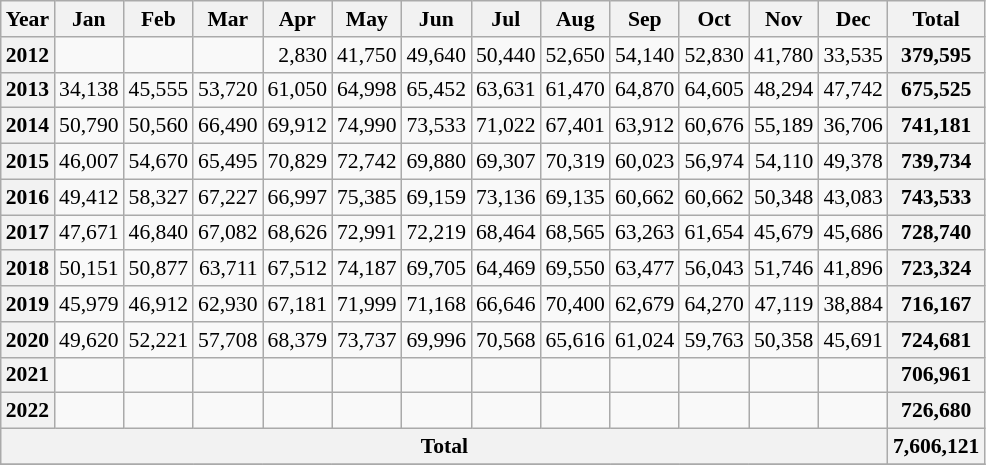<table class=wikitable style="text-align:right; font-size:0.9em; width:350px;">
<tr>
<th>Year</th>
<th>Jan</th>
<th>Feb</th>
<th>Mar</th>
<th>Apr</th>
<th>May</th>
<th>Jun</th>
<th>Jul</th>
<th>Aug</th>
<th>Sep</th>
<th>Oct</th>
<th>Nov</th>
<th>Dec</th>
<th>Total</th>
</tr>
<tr>
<th>2012</th>
<td></td>
<td></td>
<td></td>
<td>2,830</td>
<td>41,750</td>
<td>49,640</td>
<td>50,440</td>
<td>52,650</td>
<td>54,140</td>
<td>52,830</td>
<td>41,780</td>
<td>33,535</td>
<th>379,595</th>
</tr>
<tr>
<th>2013</th>
<td>34,138</td>
<td>45,555</td>
<td>53,720</td>
<td>61,050</td>
<td>64,998</td>
<td>65,452</td>
<td>63,631</td>
<td>61,470</td>
<td>64,870</td>
<td>64,605</td>
<td>48,294</td>
<td>47,742</td>
<th>675,525</th>
</tr>
<tr>
<th>2014</th>
<td>50,790</td>
<td>50,560</td>
<td>66,490</td>
<td>69,912</td>
<td>74,990</td>
<td>73,533</td>
<td>71,022</td>
<td>67,401</td>
<td>63,912</td>
<td>60,676</td>
<td>55,189</td>
<td>36,706</td>
<th>741,181</th>
</tr>
<tr>
<th>2015</th>
<td>46,007</td>
<td>54,670</td>
<td>65,495</td>
<td>70,829</td>
<td>72,742</td>
<td>69,880</td>
<td>69,307</td>
<td>70,319</td>
<td>60,023</td>
<td>56,974</td>
<td>54,110</td>
<td>49,378</td>
<th>739,734</th>
</tr>
<tr>
<th>2016</th>
<td>49,412</td>
<td>58,327</td>
<td>67,227</td>
<td>66,997</td>
<td>75,385</td>
<td>69,159</td>
<td>73,136</td>
<td>69,135</td>
<td>60,662</td>
<td>60,662</td>
<td>50,348</td>
<td>43,083</td>
<th>743,533</th>
</tr>
<tr>
<th>2017</th>
<td>47,671</td>
<td>46,840</td>
<td>67,082</td>
<td>68,626</td>
<td>72,991</td>
<td>72,219</td>
<td>68,464</td>
<td>68,565</td>
<td>63,263</td>
<td>61,654</td>
<td>45,679</td>
<td>45,686</td>
<th>728,740</th>
</tr>
<tr>
<th>2018</th>
<td>50,151</td>
<td>50,877</td>
<td>63,711</td>
<td>67,512</td>
<td>74,187</td>
<td>69,705</td>
<td>64,469</td>
<td>69,550</td>
<td>63,477</td>
<td>56,043</td>
<td>51,746</td>
<td>41,896</td>
<th>723,324</th>
</tr>
<tr>
<th>2019</th>
<td>45,979</td>
<td>46,912</td>
<td>62,930</td>
<td>67,181</td>
<td>71,999</td>
<td>71,168</td>
<td>66,646</td>
<td>70,400</td>
<td>62,679</td>
<td>64,270</td>
<td>47,119</td>
<td>38,884</td>
<th>716,167</th>
</tr>
<tr>
<th>2020</th>
<td>49,620</td>
<td>52,221</td>
<td>57,708</td>
<td>68,379</td>
<td>73,737</td>
<td>69,996</td>
<td>70,568</td>
<td>65,616</td>
<td>61,024</td>
<td>59,763</td>
<td>50,358</td>
<td>45,691</td>
<th>724,681</th>
</tr>
<tr>
<th>2021</th>
<td></td>
<td></td>
<td></td>
<td></td>
<td></td>
<td></td>
<td></td>
<td></td>
<td></td>
<td></td>
<td></td>
<td></td>
<th>706,961</th>
</tr>
<tr>
<th>2022</th>
<td></td>
<td></td>
<td></td>
<td></td>
<td></td>
<td></td>
<td></td>
<td></td>
<td></td>
<td></td>
<td></td>
<td></td>
<th>726,680</th>
</tr>
<tr>
<th colspan=13>Total</th>
<th>7,606,121</th>
</tr>
<tr>
</tr>
</table>
